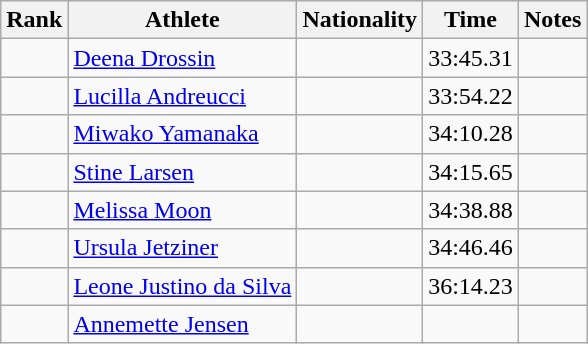<table class="wikitable sortable" style="text-align:center">
<tr>
<th>Rank</th>
<th>Athlete</th>
<th>Nationality</th>
<th>Time</th>
<th>Notes</th>
</tr>
<tr>
<td></td>
<td align=left><a href='#'>Deena Drossin</a></td>
<td align=left></td>
<td>33:45.31</td>
<td></td>
</tr>
<tr>
<td></td>
<td align=left><a href='#'>Lucilla Andreucci</a></td>
<td align=left></td>
<td>33:54.22</td>
<td></td>
</tr>
<tr>
<td></td>
<td align=left><a href='#'>Miwako Yamanaka</a></td>
<td align=left></td>
<td>34:10.28</td>
<td></td>
</tr>
<tr>
<td></td>
<td align=left><a href='#'>Stine Larsen</a></td>
<td align=left></td>
<td>34:15.65</td>
<td></td>
</tr>
<tr>
<td></td>
<td align=left><a href='#'>Melissa Moon</a></td>
<td align=left></td>
<td>34:38.88</td>
<td></td>
</tr>
<tr>
<td></td>
<td align=left><a href='#'>Ursula Jetziner</a></td>
<td align=left></td>
<td>34:46.46</td>
<td></td>
</tr>
<tr>
<td></td>
<td align=left><a href='#'>Leone Justino da Silva</a></td>
<td align=left></td>
<td>36:14.23</td>
<td></td>
</tr>
<tr>
<td></td>
<td align=left><a href='#'>Annemette Jensen</a></td>
<td align=left></td>
<td></td>
<td></td>
</tr>
</table>
